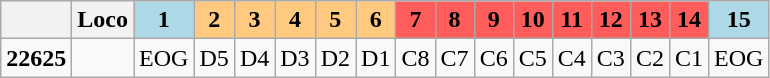<table class="wikitable plainrowheaders unsortable" style="text-align:center">
<tr>
<th></th>
<th>Loco</th>
<th rowspan="1" scope="col" style="background:lightblue;">1</th>
<th rowspan="1" scope="col" style="background:#FFC97F ;">2</th>
<th rowspan="1" scope="col" style="background:#FFC97F ;">3</th>
<th rowspan="1" scope="col" style="background:#FFC97F ;">4</th>
<th rowspan="1" scope="col" style="background:#FFC97F ;">5</th>
<th rowspan="1" scope="col" style="background:#FFC97F ;">6</th>
<th rowspan="1" scope="col" style="background:#FF5C5C ;">7</th>
<th rowspan="1" scope="col" style="background:#FF5C5C ;">8</th>
<th rowspan="1" scope="col" style="background:#FF5C5C ;">9</th>
<th rowspan="1" scope="col" style="background:#FF5C5C ;">10</th>
<th rowspan="1" scope="col" style="background:#FF5C5C ;">11</th>
<th rowspan="1" scope="col" style="background:#FF5C5C ;">12</th>
<th rowspan="1" scope="col" style="background:#FF5C5C ;">13</th>
<th rowspan="1" scope="col" style="background:#FF5C5C ;">14</th>
<th rowspan="1" scope="col" style="background:lightblue;">15</th>
</tr>
<tr>
<td><strong>22625</strong></td>
<td></td>
<td>EOG</td>
<td>D5</td>
<td>D4</td>
<td>D3</td>
<td>D2</td>
<td>D1</td>
<td>C8</td>
<td>C7</td>
<td>C6</td>
<td>C5</td>
<td>C4</td>
<td>C3</td>
<td>C2</td>
<td>C1</td>
<td>EOG</td>
</tr>
</table>
